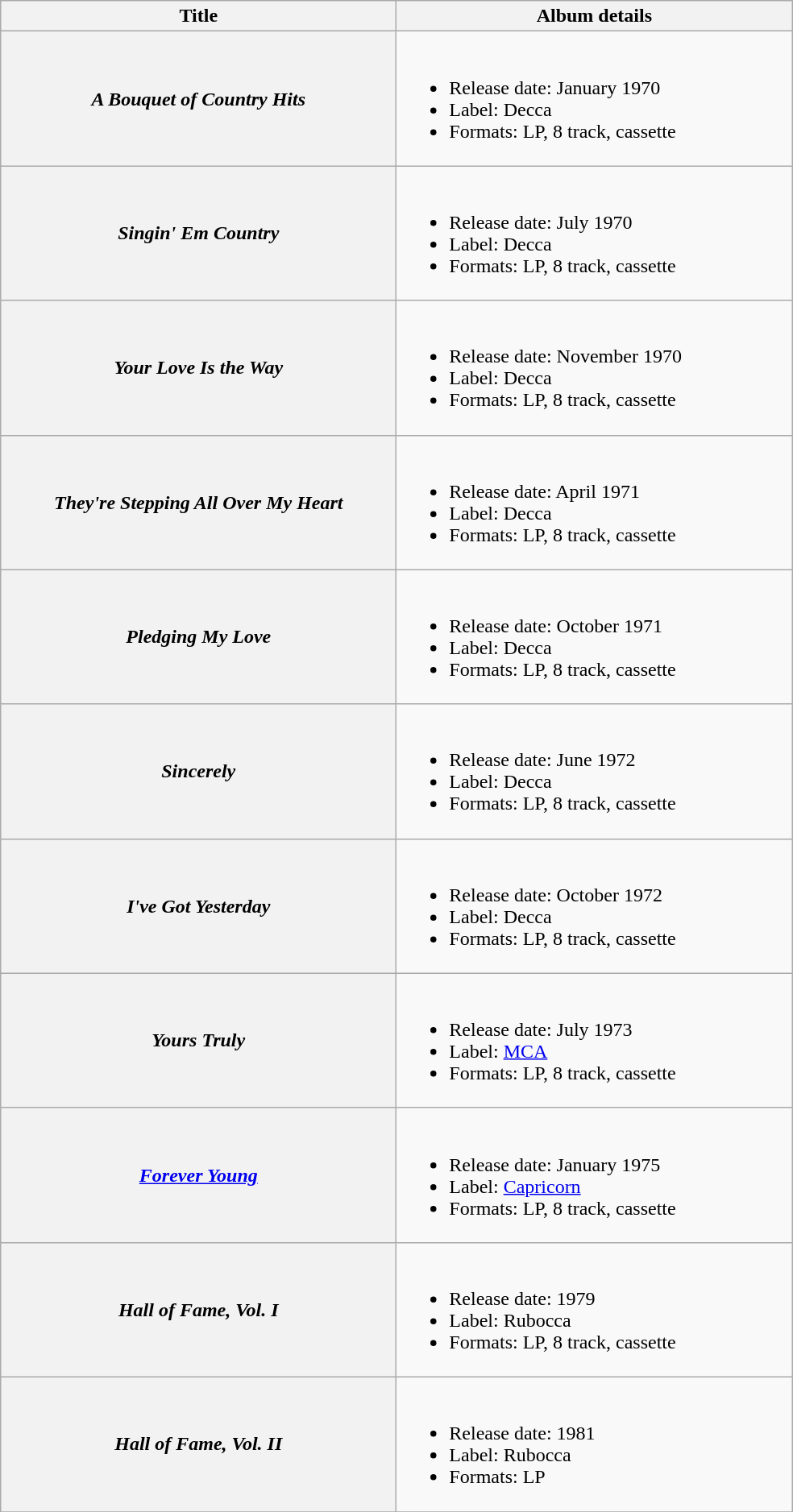<table class="wikitable plainrowheaders" style="text-align:center;">
<tr>
<th scope="col" style="width:20em;">Title</th>
<th scope="col" style="width:20em;">Album details</th>
</tr>
<tr>
<th scope="row"><em>A Bouquet of Country Hits</em></th>
<td align="left"><br><ul><li>Release date: January 1970</li><li>Label: Decca</li><li>Formats: LP, 8 track, cassette</li></ul></td>
</tr>
<tr>
<th scope="row"><em>Singin' Em Country</em></th>
<td align="left"><br><ul><li>Release date: July 1970</li><li>Label: Decca</li><li>Formats: LP, 8 track, cassette</li></ul></td>
</tr>
<tr>
<th scope="row"><em>Your Love Is the Way</em></th>
<td align="left"><br><ul><li>Release date: November 1970</li><li>Label: Decca</li><li>Formats: LP, 8 track, cassette</li></ul></td>
</tr>
<tr>
<th scope="row"><em>They're Stepping All Over My Heart</em></th>
<td align="left"><br><ul><li>Release date: April 1971</li><li>Label: Decca</li><li>Formats: LP, 8 track, cassette</li></ul></td>
</tr>
<tr>
<th scope="row"><em>Pledging My Love</em></th>
<td align="left"><br><ul><li>Release date: October 1971</li><li>Label: Decca</li><li>Formats: LP, 8 track, cassette</li></ul></td>
</tr>
<tr>
<th scope="row"><em>Sincerely</em></th>
<td align="left"><br><ul><li>Release date: June 1972</li><li>Label: Decca</li><li>Formats: LP, 8 track, cassette</li></ul></td>
</tr>
<tr>
<th scope="row"><em>I've Got Yesterday</em></th>
<td align="left"><br><ul><li>Release date: October 1972</li><li>Label: Decca</li><li>Formats: LP, 8 track, cassette</li></ul></td>
</tr>
<tr>
<th scope="row"><em>Yours Truly</em></th>
<td align="left"><br><ul><li>Release date: July 1973</li><li>Label: <a href='#'>MCA</a></li><li>Formats: LP, 8 track, cassette</li></ul></td>
</tr>
<tr>
<th scope="row"><em><a href='#'>Forever Young</a></em></th>
<td align="left"><br><ul><li>Release date: January 1975</li><li>Label: <a href='#'>Capricorn</a></li><li>Formats: LP, 8 track, cassette</li></ul></td>
</tr>
<tr>
<th scope="row"><em>Hall of Fame, Vol. I</em></th>
<td align="left"><br><ul><li>Release date: 1979</li><li>Label: Rubocca</li><li>Formats: LP, 8 track, cassette</li></ul></td>
</tr>
<tr>
<th scope="row"><em>Hall of Fame, Vol. II</em></th>
<td align="left"><br><ul><li>Release date: 1981</li><li>Label: Rubocca</li><li>Formats: LP</li></ul></td>
</tr>
<tr>
</tr>
</table>
